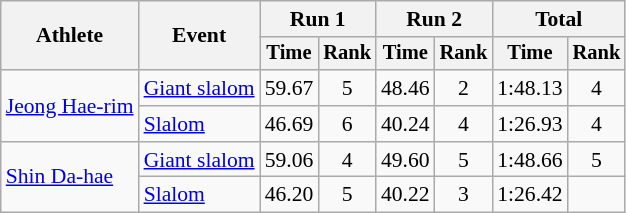<table class="wikitable" style="font-size:90%">
<tr>
<th rowspan=2>Athlete</th>
<th rowspan=2>Event</th>
<th colspan=2>Run 1</th>
<th colspan=2>Run 2</th>
<th colspan=2>Total</th>
</tr>
<tr style="font-size:95%">
<th>Time</th>
<th>Rank</th>
<th>Time</th>
<th>Rank</th>
<th>Time</th>
<th>Rank</th>
</tr>
<tr align=center>
<td align=left rowspan=2><a href='#'>Jeong Hae-rim</a></td>
<td align=left><a href='#'>Giant slalom</a></td>
<td>59.67</td>
<td>5</td>
<td>48.46</td>
<td>2</td>
<td>1:48.13</td>
<td>4</td>
</tr>
<tr align=center>
<td align=left><a href='#'>Slalom</a></td>
<td>46.69</td>
<td>6</td>
<td>40.24</td>
<td>4</td>
<td>1:26.93</td>
<td>4</td>
</tr>
<tr align=center>
<td align=left rowspan=2><a href='#'>Shin Da-hae</a></td>
<td align=left><a href='#'>Giant slalom</a></td>
<td>59.06</td>
<td>4</td>
<td>49.60</td>
<td>5</td>
<td>1:48.66</td>
<td>5</td>
</tr>
<tr align=center>
<td align=left><a href='#'>Slalom</a></td>
<td>46.20</td>
<td>5</td>
<td>40.22</td>
<td>3</td>
<td>1:26.42</td>
<td></td>
</tr>
</table>
